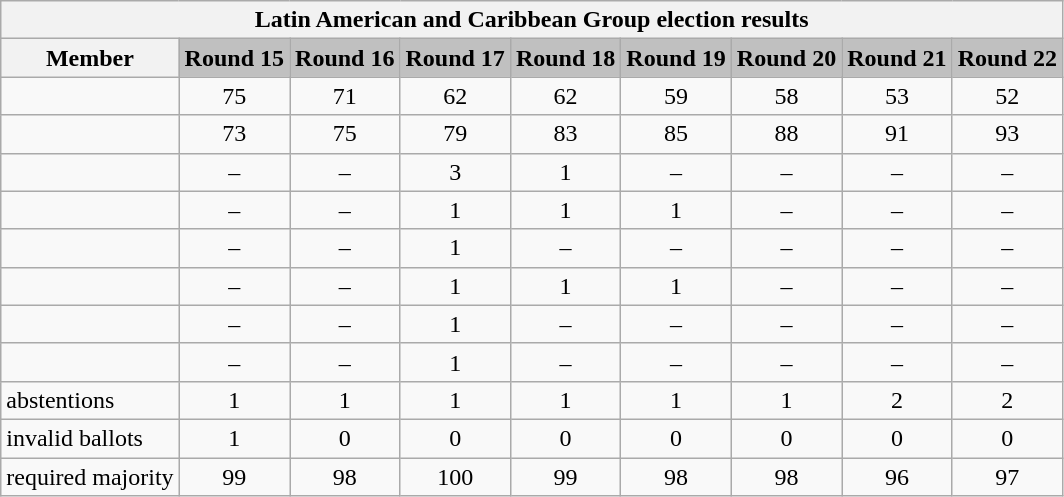<table class="wikitable collapsible">
<tr>
<th colspan="9">Latin American and Caribbean Group election results</th>
</tr>
<tr>
<th>Member</th>
<td style="background:silver;"><strong>Round 15</strong></td>
<td style="background:silver;"><strong>Round 16</strong></td>
<td style="background:silver;"><strong>Round 17</strong></td>
<td style="background:silver;"><strong>Round 18</strong></td>
<td style="background:silver;"><strong>Round 19</strong></td>
<td style="background:silver;"><strong>Round 20</strong></td>
<td style="background:silver;"><strong>Round 21</strong></td>
<td style="background:silver;"><strong>Round 22</strong></td>
</tr>
<tr>
<td></td>
<td style="text-align:center;">75</td>
<td style="text-align:center;">71</td>
<td style="text-align:center;">62</td>
<td style="text-align:center;">62</td>
<td style="text-align:center;">59</td>
<td style="text-align:center;">58</td>
<td style="text-align:center;">53</td>
<td style="text-align:center;">52</td>
</tr>
<tr>
<td></td>
<td style="text-align:center;">73</td>
<td style="text-align:center;">75</td>
<td style="text-align:center;">79</td>
<td style="text-align:center;">83</td>
<td style="text-align:center;">85</td>
<td style="text-align:center;">88</td>
<td style="text-align:center;">91</td>
<td style="text-align:center;">93</td>
</tr>
<tr>
<td></td>
<td style="text-align:center;">–</td>
<td style="text-align:center;">–</td>
<td style="text-align:center;">3</td>
<td style="text-align:center;">1</td>
<td style="text-align:center;">–</td>
<td style="text-align:center;">–</td>
<td style="text-align:center;">–</td>
<td style="text-align:center;">–</td>
</tr>
<tr>
<td></td>
<td style="text-align:center;">–</td>
<td style="text-align:center;">–</td>
<td style="text-align:center;">1</td>
<td style="text-align:center;">1</td>
<td style="text-align:center;">1</td>
<td style="text-align:center;">–</td>
<td style="text-align:center;">–</td>
<td style="text-align:center;">–</td>
</tr>
<tr>
<td></td>
<td style="text-align:center;">–</td>
<td style="text-align:center;">–</td>
<td style="text-align:center;">1</td>
<td style="text-align:center;">–</td>
<td style="text-align:center;">–</td>
<td style="text-align:center;">–</td>
<td style="text-align:center;">–</td>
<td style="text-align:center;">–</td>
</tr>
<tr>
<td></td>
<td style="text-align:center;">–</td>
<td style="text-align:center;">–</td>
<td style="text-align:center;">1</td>
<td style="text-align:center;">1</td>
<td style="text-align:center;">1</td>
<td style="text-align:center;">–</td>
<td style="text-align:center;">–</td>
<td style="text-align:center;">–</td>
</tr>
<tr>
<td></td>
<td style="text-align:center;">–</td>
<td style="text-align:center;">–</td>
<td style="text-align:center;">1</td>
<td style="text-align:center;">–</td>
<td style="text-align:center;">–</td>
<td style="text-align:center;">–</td>
<td style="text-align:center;">–</td>
<td style="text-align:center;">–</td>
</tr>
<tr>
<td></td>
<td style="text-align:center;">–</td>
<td style="text-align:center;">–</td>
<td style="text-align:center;">1</td>
<td style="text-align:center;">–</td>
<td style="text-align:center;">–</td>
<td style="text-align:center;">–</td>
<td style="text-align:center;">–</td>
<td style="text-align:center;">–</td>
</tr>
<tr>
<td>abstentions</td>
<td style="text-align:center;">1</td>
<td style="text-align:center;">1</td>
<td style="text-align:center;">1</td>
<td style="text-align:center;">1</td>
<td style="text-align:center;">1</td>
<td style="text-align:center;">1</td>
<td style="text-align:center;">2</td>
<td style="text-align:center;">2</td>
</tr>
<tr>
<td>invalid ballots</td>
<td style="text-align:center;">1</td>
<td style="text-align:center;">0</td>
<td style="text-align:center;">0</td>
<td style="text-align:center;">0</td>
<td style="text-align:center;">0</td>
<td style="text-align:center;">0</td>
<td style="text-align:center;">0</td>
<td style="text-align:center;">0</td>
</tr>
<tr>
<td>required majority</td>
<td style="text-align:center;">99</td>
<td style="text-align:center;">98</td>
<td style="text-align:center;">100</td>
<td style="text-align:center;">99</td>
<td style="text-align:center;">98</td>
<td style="text-align:center;">98</td>
<td style="text-align:center;">96</td>
<td style="text-align:center;">97</td>
</tr>
</table>
